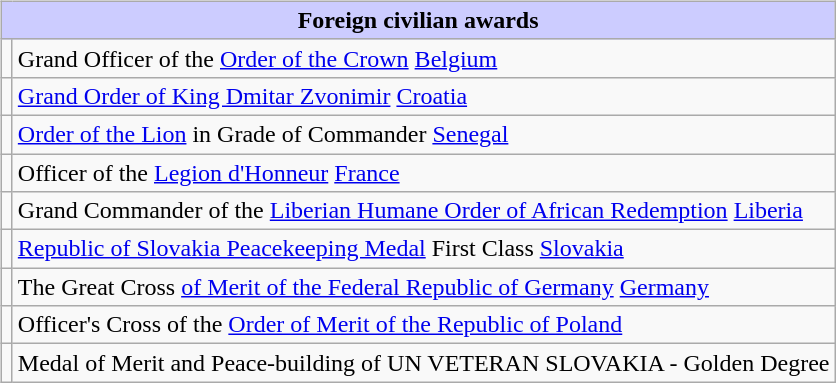<table style="width:100%;">
<tr>
<td valign="top"><br><table class="wikitable">
<tr style="background:#ccf; text-align:center;">
<td colspan=2><strong>Foreign civilian awards</strong></td>
</tr>
<tr>
<td></td>
<td>Grand Officer of the <a href='#'>Order of the Crown</a> <a href='#'>Belgium</a></td>
</tr>
<tr>
<td></td>
<td><a href='#'>Grand Order of King Dmitar Zvonimir</a> <a href='#'>Croatia</a></td>
</tr>
<tr>
<td></td>
<td><a href='#'>Order of the Lion</a> in Grade of Commander <a href='#'>Senegal</a></td>
</tr>
<tr>
<td></td>
<td>Officer of the <a href='#'>Legion d'Honneur</a> <a href='#'>France</a></td>
</tr>
<tr>
<td></td>
<td>Grand Commander of the <a href='#'>Liberian Humane Order of African Redemption</a> <a href='#'>Liberia</a></td>
</tr>
<tr>
<td></td>
<td><a href='#'>Republic of Slovakia Peacekeeping Medal</a> First Class <a href='#'>Slovakia</a></td>
</tr>
<tr>
<td></td>
<td>The Great Cross <a href='#'>of Merit of the Federal Republic of Germany</a> <a href='#'>Germany</a></td>
</tr>
<tr>
<td></td>
<td>Officer's Cross of the <a href='#'>Order of Merit of the Republic of Poland</a></td>
</tr>
<tr>
<td></td>
<td>Medal of Merit and Peace-building of UN VETERAN SLOVAKIA - Golden Degree</td>
</tr>
</table>
</td>
</tr>
</table>
